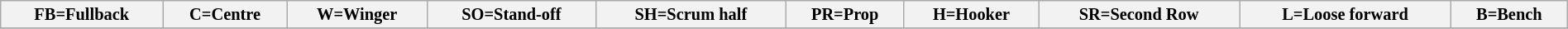<table class="wikitable" style="font-size:85%;" width="100%">
<tr>
<th>FB=Fullback</th>
<th>C=Centre</th>
<th>W=Winger</th>
<th>SO=Stand-off</th>
<th>SH=Scrum half</th>
<th>PR=Prop</th>
<th>H=Hooker</th>
<th>SR=Second Row</th>
<th>L=Loose forward</th>
<th>B=Bench</th>
</tr>
<tr>
</tr>
</table>
